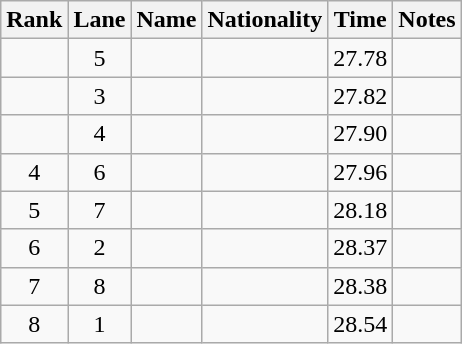<table class="wikitable sortable" style="text-align:center">
<tr>
<th>Rank</th>
<th>Lane</th>
<th>Name</th>
<th>Nationality</th>
<th>Time</th>
<th>Notes</th>
</tr>
<tr>
<td></td>
<td>5</td>
<td align="left"></td>
<td align="left"></td>
<td>27.78</td>
<td></td>
</tr>
<tr>
<td></td>
<td>3</td>
<td align="left"></td>
<td align="left"></td>
<td>27.82</td>
<td></td>
</tr>
<tr>
<td></td>
<td>4</td>
<td align="left"></td>
<td align="left"></td>
<td>27.90</td>
<td></td>
</tr>
<tr>
<td>4</td>
<td>6</td>
<td align="left"></td>
<td align="left"></td>
<td>27.96</td>
<td></td>
</tr>
<tr>
<td>5</td>
<td>7</td>
<td align="left"></td>
<td align="left"></td>
<td>28.18</td>
<td></td>
</tr>
<tr>
<td>6</td>
<td>2</td>
<td align="left"></td>
<td align="left"></td>
<td>28.37</td>
<td></td>
</tr>
<tr>
<td>7</td>
<td>8</td>
<td align="left"></td>
<td align="left"></td>
<td>28.38</td>
<td></td>
</tr>
<tr>
<td>8</td>
<td>1</td>
<td align="left"></td>
<td align="left"></td>
<td>28.54</td>
<td></td>
</tr>
</table>
